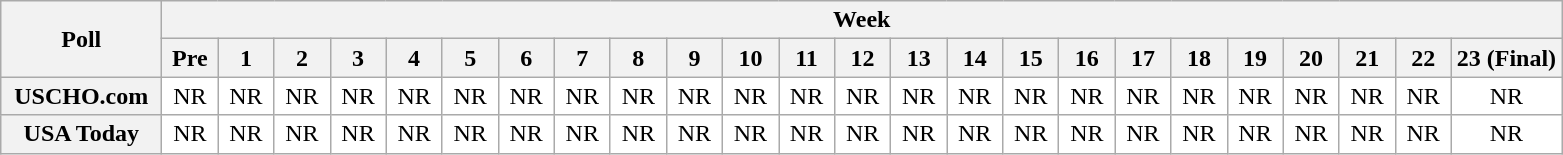<table class="wikitable" style="white-space:nowrap;">
<tr>
<th scope="col" width="100" rowspan="2">Poll</th>
<th colspan="25">Week</th>
</tr>
<tr>
<th scope="col" width="30">Pre</th>
<th scope="col" width="30">1</th>
<th scope="col" width="30">2</th>
<th scope="col" width="30">3</th>
<th scope="col" width="30">4</th>
<th scope="col" width="30">5</th>
<th scope="col" width="30">6</th>
<th scope="col" width="30">7</th>
<th scope="col" width="30">8</th>
<th scope="col" width="30">9</th>
<th scope="col" width="30">10</th>
<th scope="col" width="30">11</th>
<th scope="col" width="30">12</th>
<th scope="col" width="30">13</th>
<th scope="col" width="30">14</th>
<th scope="col" width="30">15</th>
<th scope="col" width="30">16</th>
<th scope="col" width="30">17</th>
<th scope="col" width="30">18</th>
<th scope="col" width="30">19</th>
<th scope="col" width="30">20</th>
<th scope="col" width="30">21</th>
<th scope="col" width="30">22</th>
<th scope="col" width="30">23 (Final)</th>
</tr>
<tr style="text-align:center;">
<th>USCHO.com</th>
<td bgcolor=FFFFFF>NR</td>
<td bgcolor=FFFFFF>NR</td>
<td bgcolor=FFFFFF>NR</td>
<td bgcolor=FFFFFF>NR</td>
<td bgcolor=FFFFFF>NR</td>
<td bgcolor=FFFFFF>NR</td>
<td bgcolor=FFFFFF>NR</td>
<td bgcolor=FFFFFF>NR</td>
<td bgcolor=FFFFFF>NR</td>
<td bgcolor=FFFFFF>NR</td>
<td bgcolor=FFFFFF>NR</td>
<td bgcolor=FFFFFF>NR</td>
<td bgcolor=FFFFFF>NR</td>
<td bgcolor=FFFFFF>NR</td>
<td bgcolor=FFFFFF>NR</td>
<td bgcolor=FFFFFF>NR</td>
<td bgcolor=FFFFFF>NR</td>
<td bgcolor=FFFFFF>NR</td>
<td bgcolor=FFFFFF>NR</td>
<td bgcolor=FFFFFF>NR</td>
<td bgcolor=FFFFFF>NR</td>
<td bgcolor=FFFFFF>NR</td>
<td bgcolor=FFFFFF>NR</td>
<td bgcolor=FFFFFF>NR</td>
</tr>
<tr style="text-align:center;">
<th>USA Today</th>
<td bgcolor=FFFFFF>NR</td>
<td bgcolor=FFFFFF>NR</td>
<td bgcolor=FFFFFF>NR</td>
<td bgcolor=FFFFFF>NR</td>
<td bgcolor=FFFFFF>NR</td>
<td bgcolor=FFFFFF>NR</td>
<td bgcolor=FFFFFF>NR</td>
<td bgcolor=FFFFFF>NR</td>
<td bgcolor=FFFFFF>NR</td>
<td bgcolor=FFFFFF>NR</td>
<td bgcolor=FFFFFF>NR</td>
<td bgcolor=FFFFFF>NR</td>
<td bgcolor=FFFFFF>NR</td>
<td bgcolor=FFFFFF>NR</td>
<td bgcolor=FFFFFF>NR</td>
<td bgcolor=FFFFFF>NR</td>
<td bgcolor=FFFFFF>NR</td>
<td bgcolor=FFFFFF>NR</td>
<td bgcolor=FFFFFF>NR</td>
<td bgcolor=FFFFFF>NR</td>
<td bgcolor=FFFFFF>NR</td>
<td bgcolor=FFFFFF>NR</td>
<td bgcolor=FFFFFF>NR</td>
<td bgcolor=FFFFFF>NR</td>
</tr>
</table>
